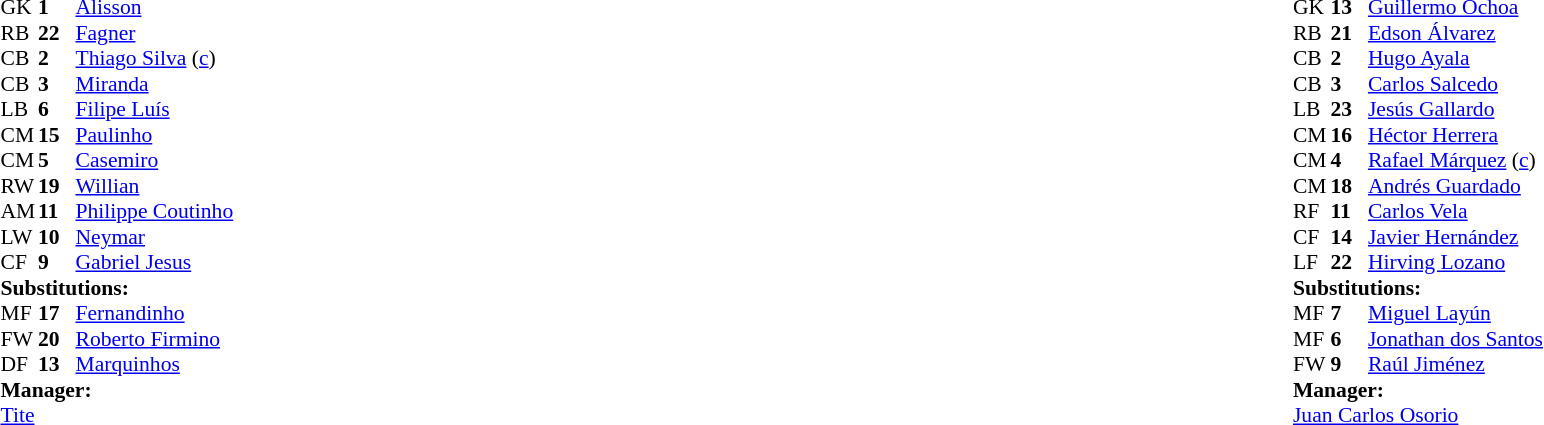<table width="100%">
<tr>
<td valign="top" width="40%"><br><table style="font-size:90%" cellspacing="0" cellpadding="0">
<tr>
<th width=25></th>
<th width=25></th>
</tr>
<tr>
<td>GK</td>
<td><strong>1</strong></td>
<td><a href='#'>Alisson</a></td>
</tr>
<tr>
<td>RB</td>
<td><strong>22</strong></td>
<td><a href='#'>Fagner</a></td>
</tr>
<tr>
<td>CB</td>
<td><strong>2</strong></td>
<td><a href='#'>Thiago Silva</a> (<a href='#'>c</a>)</td>
</tr>
<tr>
<td>CB</td>
<td><strong>3</strong></td>
<td><a href='#'>Miranda</a></td>
</tr>
<tr>
<td>LB</td>
<td><strong>6</strong></td>
<td><a href='#'>Filipe Luís</a></td>
<td></td>
</tr>
<tr>
<td>CM</td>
<td><strong>15</strong></td>
<td><a href='#'>Paulinho</a></td>
<td></td>
<td></td>
</tr>
<tr>
<td>CM</td>
<td><strong>5</strong></td>
<td><a href='#'>Casemiro</a></td>
<td></td>
</tr>
<tr>
<td>RW</td>
<td><strong>19</strong></td>
<td><a href='#'>Willian</a></td>
<td></td>
<td></td>
</tr>
<tr>
<td>AM</td>
<td><strong>11</strong></td>
<td><a href='#'>Philippe Coutinho</a></td>
<td></td>
<td></td>
</tr>
<tr>
<td>LW</td>
<td><strong>10</strong></td>
<td><a href='#'>Neymar</a></td>
</tr>
<tr>
<td>CF</td>
<td><strong>9</strong></td>
<td><a href='#'>Gabriel Jesus</a></td>
</tr>
<tr>
<td colspan=3><strong>Substitutions:</strong></td>
</tr>
<tr>
<td>MF</td>
<td><strong>17</strong></td>
<td><a href='#'>Fernandinho</a></td>
<td></td>
<td></td>
</tr>
<tr>
<td>FW</td>
<td><strong>20</strong></td>
<td><a href='#'>Roberto Firmino</a></td>
<td></td>
<td></td>
</tr>
<tr>
<td>DF</td>
<td><strong>13</strong></td>
<td><a href='#'>Marquinhos</a></td>
<td></td>
<td></td>
</tr>
<tr>
<td colspan=3><strong>Manager:</strong></td>
</tr>
<tr>
<td colspan=3><a href='#'>Tite</a></td>
</tr>
</table>
</td>
<td valign="top"></td>
<td valign="top" width="50%"><br><table style="font-size:90%; margin:auto" cellspacing="0" cellpadding="0">
<tr>
<th width=25></th>
<th width=25></th>
</tr>
<tr>
<td>GK</td>
<td><strong>13</strong></td>
<td><a href='#'>Guillermo Ochoa</a></td>
</tr>
<tr>
<td>RB</td>
<td><strong>21</strong></td>
<td><a href='#'>Edson Álvarez</a></td>
<td></td>
<td></td>
</tr>
<tr>
<td>CB</td>
<td><strong>2</strong></td>
<td><a href='#'>Hugo Ayala</a></td>
</tr>
<tr>
<td>CB</td>
<td><strong>3</strong></td>
<td><a href='#'>Carlos Salcedo</a></td>
<td></td>
</tr>
<tr>
<td>LB</td>
<td><strong>23</strong></td>
<td><a href='#'>Jesús Gallardo</a></td>
</tr>
<tr>
<td>CM</td>
<td><strong>16</strong></td>
<td><a href='#'>Héctor Herrera</a></td>
<td></td>
</tr>
<tr>
<td>CM</td>
<td><strong>4</strong></td>
<td><a href='#'>Rafael Márquez</a> (<a href='#'>c</a>)</td>
<td></td>
<td></td>
</tr>
<tr>
<td>CM</td>
<td><strong>18</strong></td>
<td><a href='#'>Andrés Guardado</a></td>
<td></td>
</tr>
<tr>
<td>RF</td>
<td><strong>11</strong></td>
<td><a href='#'>Carlos Vela</a></td>
</tr>
<tr>
<td>CF</td>
<td><strong>14</strong></td>
<td><a href='#'>Javier Hernández</a></td>
<td></td>
<td></td>
</tr>
<tr>
<td>LF</td>
<td><strong>22</strong></td>
<td><a href='#'>Hirving Lozano</a></td>
</tr>
<tr>
<td colspan=3><strong>Substitutions:</strong></td>
</tr>
<tr>
<td>MF</td>
<td><strong>7</strong></td>
<td><a href='#'>Miguel Layún</a></td>
<td></td>
<td></td>
</tr>
<tr>
<td>MF</td>
<td><strong>6</strong></td>
<td><a href='#'>Jonathan dos Santos</a></td>
<td></td>
<td></td>
</tr>
<tr>
<td>FW</td>
<td><strong>9</strong></td>
<td><a href='#'>Raúl Jiménez</a></td>
<td></td>
<td></td>
</tr>
<tr>
<td colspan=3><strong>Manager:</strong></td>
</tr>
<tr>
<td colspan=3> <a href='#'>Juan Carlos Osorio</a></td>
</tr>
</table>
</td>
</tr>
</table>
